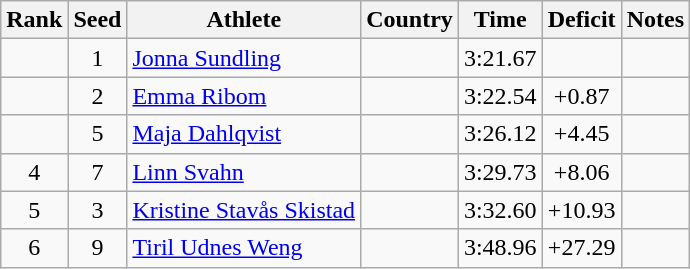<table class="wikitable sortable" style="text-align:center">
<tr>
<th>Rank</th>
<th>Seed</th>
<th>Athlete</th>
<th>Country</th>
<th>Time</th>
<th>Deficit</th>
<th>Notes</th>
</tr>
<tr>
<td></td>
<td>1</td>
<td align=left><a href='#'>Jonna Sundling</a></td>
<td align=left></td>
<td>3:21.67</td>
<td></td>
<td></td>
</tr>
<tr>
<td></td>
<td>2</td>
<td align=left><a href='#'>Emma Ribom</a></td>
<td align=left></td>
<td>3:22.54</td>
<td>+0.87</td>
<td></td>
</tr>
<tr>
<td></td>
<td>5</td>
<td align=left><a href='#'>Maja Dahlqvist</a></td>
<td align=left></td>
<td>3:26.12</td>
<td>+4.45</td>
<td></td>
</tr>
<tr>
<td>4</td>
<td>7</td>
<td align=left><a href='#'>Linn Svahn</a></td>
<td align=left></td>
<td>3:29.73</td>
<td>+8.06</td>
<td></td>
</tr>
<tr>
<td>5</td>
<td>3</td>
<td align=left><a href='#'>Kristine Stavås Skistad</a></td>
<td align=left></td>
<td>3:32.60</td>
<td>+10.93</td>
<td></td>
</tr>
<tr>
<td>6</td>
<td>9</td>
<td align=left><a href='#'>Tiril Udnes Weng</a></td>
<td align=left></td>
<td>3:48.96</td>
<td>+27.29</td>
<td></td>
</tr>
</table>
